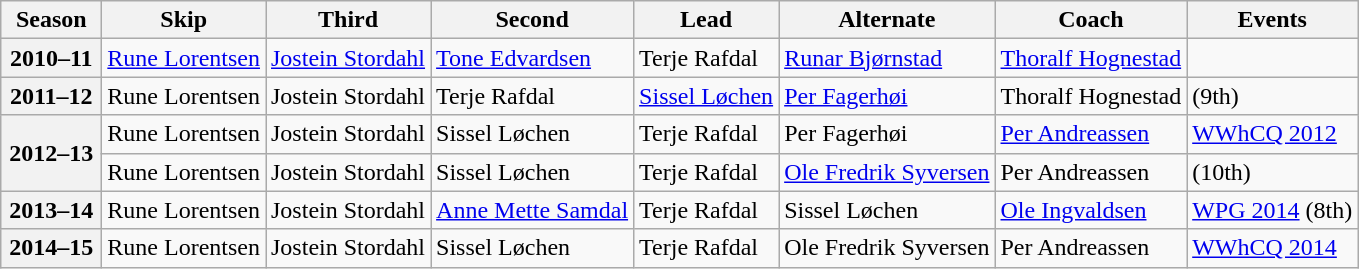<table class="wikitable">
<tr>
<th scope="col" width=60>Season</th>
<th scope="col">Skip</th>
<th scope="col">Third</th>
<th scope="col">Second</th>
<th scope="col">Lead</th>
<th scope="col">Alternate</th>
<th scope="col">Coach</th>
<th scope="col">Events</th>
</tr>
<tr>
<th scope="row">2010–11</th>
<td><a href='#'>Rune Lorentsen</a></td>
<td><a href='#'>Jostein Stordahl</a></td>
<td><a href='#'>Tone Edvardsen</a></td>
<td>Terje Rafdal</td>
<td><a href='#'>Runar Bjørnstad</a></td>
<td><a href='#'>Thoralf Hognestad</a></td>
<td> </td>
</tr>
<tr>
<th scope="row">2011–12</th>
<td>Rune Lorentsen</td>
<td>Jostein Stordahl</td>
<td>Terje Rafdal</td>
<td><a href='#'>Sissel Løchen</a></td>
<td><a href='#'>Per Fagerhøi</a></td>
<td>Thoralf Hognestad</td>
<td> (9th)</td>
</tr>
<tr>
<th scope="row" rowspan=2>2012–13</th>
<td>Rune Lorentsen</td>
<td>Jostein Stordahl</td>
<td>Sissel Løchen</td>
<td>Terje Rafdal</td>
<td>Per Fagerhøi</td>
<td><a href='#'>Per Andreassen</a></td>
<td><a href='#'>WWhCQ 2012</a> </td>
</tr>
<tr>
<td>Rune Lorentsen</td>
<td>Jostein Stordahl</td>
<td>Sissel Løchen</td>
<td>Terje Rafdal</td>
<td><a href='#'>Ole Fredrik Syversen</a></td>
<td>Per Andreassen</td>
<td> (10th)</td>
</tr>
<tr>
<th scope="row">2013–14</th>
<td>Rune Lorentsen</td>
<td>Jostein Stordahl</td>
<td><a href='#'>Anne Mette Samdal</a></td>
<td>Terje Rafdal</td>
<td>Sissel Løchen</td>
<td><a href='#'>Ole Ingvaldsen</a></td>
<td><a href='#'>WPG 2014</a> (8th)</td>
</tr>
<tr>
<th scope="row">2014–15</th>
<td>Rune Lorentsen</td>
<td>Jostein Stordahl</td>
<td>Sissel Løchen</td>
<td>Terje Rafdal</td>
<td>Ole Fredrik Syversen</td>
<td>Per Andreassen</td>
<td><a href='#'>WWhCQ 2014</a> </td>
</tr>
</table>
